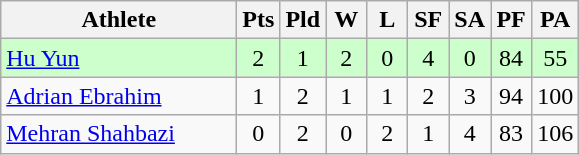<table class=wikitable style="text-align:center">
<tr>
<th width="150">Athlete</th>
<th width="20">Pts</th>
<th width="20">Pld</th>
<th width="20">W</th>
<th width="20">L</th>
<th width="20">SF</th>
<th width="20">SA</th>
<th width="20">PF</th>
<th width="20">PA</th>
</tr>
<tr bgcolor="#ccffcc">
<td style="text-align:left"> <a href='#'>Hu Yun</a></td>
<td>2</td>
<td>1</td>
<td>2</td>
<td>0</td>
<td>4</td>
<td>0</td>
<td>84</td>
<td>55</td>
</tr>
<tr>
<td style="text-align:left"> <a href='#'>Adrian Ebrahim</a></td>
<td>1</td>
<td>2</td>
<td>1</td>
<td>1</td>
<td>2</td>
<td>3</td>
<td>94</td>
<td>100</td>
</tr>
<tr>
<td style="text-align:left"> <a href='#'>Mehran Shahbazi</a></td>
<td>0</td>
<td>2</td>
<td>0</td>
<td>2</td>
<td>1</td>
<td>4</td>
<td>83</td>
<td>106</td>
</tr>
</table>
